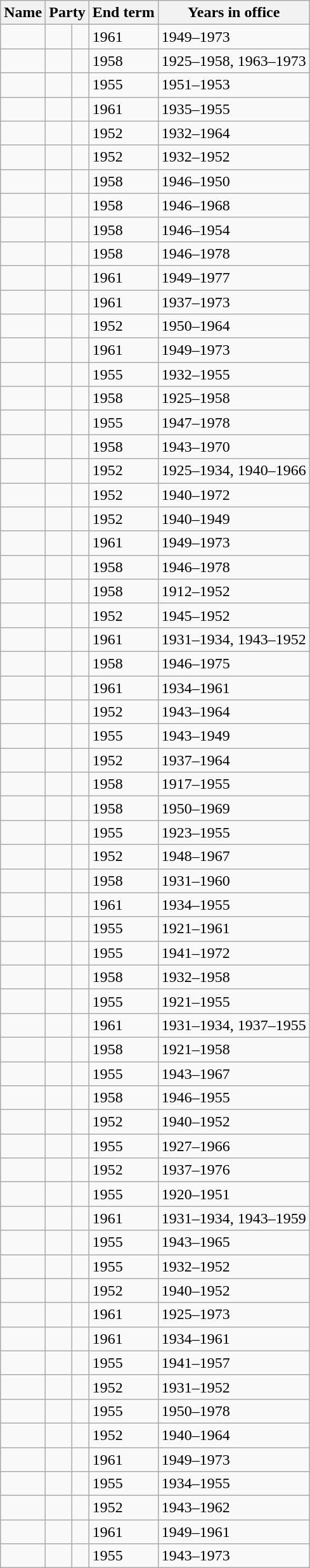<table class="wikitable sortable">
<tr>
<th>Name</th>
<th colspan=2>Party</th>
<th>End term</th>
<th>Years in office</th>
</tr>
<tr>
<td></td>
<td> </td>
<td></td>
<td>1961</td>
<td>1949–1973</td>
</tr>
<tr>
<td></td>
<td> </td>
<td></td>
<td>1958</td>
<td>1925–1958, 1963–1973</td>
</tr>
<tr>
<td></td>
<td> </td>
<td></td>
<td>1955</td>
<td>1951–1953</td>
</tr>
<tr>
<td></td>
<td> </td>
<td></td>
<td>1961</td>
<td>1935–1955</td>
</tr>
<tr>
<td></td>
<td> </td>
<td></td>
<td>1952</td>
<td>1932–1964</td>
</tr>
<tr>
<td></td>
<td> </td>
<td></td>
<td>1952</td>
<td>1932–1952</td>
</tr>
<tr>
<td></td>
<td> </td>
<td></td>
<td>1958</td>
<td>1946–1950</td>
</tr>
<tr>
<td></td>
<td> </td>
<td></td>
<td>1958</td>
<td>1946–1968</td>
</tr>
<tr>
<td></td>
<td> </td>
<td></td>
<td>1958</td>
<td>1946–1954</td>
</tr>
<tr>
<td></td>
<td> </td>
<td></td>
<td>1958</td>
<td>1946–1978</td>
</tr>
<tr>
<td></td>
<td> </td>
<td></td>
<td>1961</td>
<td>1949–1977</td>
</tr>
<tr>
<td></td>
<td> </td>
<td></td>
<td>1961</td>
<td>1937–1973</td>
</tr>
<tr>
<td></td>
<td> </td>
<td></td>
<td>1952</td>
<td>1950–1964</td>
</tr>
<tr>
<td></td>
<td> </td>
<td></td>
<td>1961</td>
<td>1949–1973</td>
</tr>
<tr>
<td></td>
<td> </td>
<td></td>
<td>1955</td>
<td>1932–1955</td>
</tr>
<tr>
<td></td>
<td> </td>
<td></td>
<td>1958</td>
<td>1925–1958</td>
</tr>
<tr>
<td></td>
<td> </td>
<td></td>
<td>1955</td>
<td>1947–1978</td>
</tr>
<tr>
<td></td>
<td> </td>
<td></td>
<td>1958</td>
<td>1943–1970</td>
</tr>
<tr>
<td></td>
<td> </td>
<td></td>
<td>1952</td>
<td>1925–1934, 1940–1966</td>
</tr>
<tr>
<td></td>
<td> </td>
<td></td>
<td>1952</td>
<td>1940–1972</td>
</tr>
<tr>
<td></td>
<td> </td>
<td></td>
<td>1952</td>
<td>1940–1949</td>
</tr>
<tr>
<td></td>
<td> </td>
<td></td>
<td>1961</td>
<td>1949–1973</td>
</tr>
<tr>
<td></td>
<td> </td>
<td></td>
<td>1958</td>
<td>1946–1978</td>
</tr>
<tr>
<td></td>
<td> </td>
<td></td>
<td>1958</td>
<td>1912–1952</td>
</tr>
<tr>
<td></td>
<td> </td>
<td></td>
<td>1952</td>
<td>1945–1952</td>
</tr>
<tr>
<td></td>
<td> </td>
<td></td>
<td>1961</td>
<td>1931–1934, 1943–1952</td>
</tr>
<tr>
<td></td>
<td> </td>
<td></td>
<td>1958</td>
<td>1946–1975</td>
</tr>
<tr>
<td></td>
<td> </td>
<td></td>
<td>1961</td>
<td>1934–1961</td>
</tr>
<tr>
<td></td>
<td> </td>
<td></td>
<td>1952</td>
<td>1943–1964</td>
</tr>
<tr>
<td></td>
<td> </td>
<td></td>
<td>1955</td>
<td>1943–1949</td>
</tr>
<tr>
<td></td>
<td> </td>
<td></td>
<td>1952</td>
<td>1937–1964</td>
</tr>
<tr>
<td></td>
<td> </td>
<td></td>
<td>1958</td>
<td>1917–1955</td>
</tr>
<tr>
<td></td>
<td> </td>
<td></td>
<td>1958</td>
<td>1950–1969</td>
</tr>
<tr>
<td></td>
<td> </td>
<td></td>
<td>1955</td>
<td>1923–1955</td>
</tr>
<tr>
<td></td>
<td> </td>
<td></td>
<td>1952</td>
<td>1948–1967</td>
</tr>
<tr>
<td></td>
<td> </td>
<td></td>
<td>1958</td>
<td>1931–1960</td>
</tr>
<tr>
<td></td>
<td> </td>
<td></td>
<td>1961</td>
<td>1934–1955</td>
</tr>
<tr>
<td></td>
<td> </td>
<td></td>
<td>1955</td>
<td>1921–1961</td>
</tr>
<tr>
<td></td>
<td> </td>
<td></td>
<td>1955</td>
<td>1941–1972</td>
</tr>
<tr>
<td></td>
<td> </td>
<td></td>
<td>1958</td>
<td>1932–1958</td>
</tr>
<tr>
<td></td>
<td> </td>
<td></td>
<td>1955</td>
<td>1921–1955</td>
</tr>
<tr>
<td></td>
<td> </td>
<td></td>
<td>1961</td>
<td>1931–1934, 1937–1955</td>
</tr>
<tr>
<td></td>
<td> </td>
<td></td>
<td>1958</td>
<td>1921–1958</td>
</tr>
<tr>
<td></td>
<td> </td>
<td></td>
<td>1955</td>
<td>1943–1967</td>
</tr>
<tr>
<td></td>
<td> </td>
<td></td>
<td>1958</td>
<td>1946–1955</td>
</tr>
<tr>
<td></td>
<td> </td>
<td></td>
<td>1952</td>
<td>1940–1952</td>
</tr>
<tr>
<td></td>
<td> </td>
<td></td>
<td>1955</td>
<td>1927–1966</td>
</tr>
<tr>
<td></td>
<td> </td>
<td></td>
<td>1952</td>
<td>1937–1976</td>
</tr>
<tr>
<td></td>
<td> </td>
<td></td>
<td>1955</td>
<td>1920–1951</td>
</tr>
<tr>
<td></td>
<td> </td>
<td></td>
<td>1961</td>
<td>1931–1934, 1943–1959</td>
</tr>
<tr>
<td></td>
<td> </td>
<td></td>
<td>1955</td>
<td>1943–1965</td>
</tr>
<tr>
<td></td>
<td> </td>
<td></td>
<td>1955</td>
<td>1932–1952</td>
</tr>
<tr>
<td></td>
<td> </td>
<td></td>
<td>1952</td>
<td>1940–1952</td>
</tr>
<tr>
<td></td>
<td> </td>
<td></td>
<td>1961</td>
<td>1925–1973</td>
</tr>
<tr>
<td></td>
<td> </td>
<td></td>
<td>1961</td>
<td>1934–1961</td>
</tr>
<tr>
<td></td>
<td> </td>
<td></td>
<td>1955</td>
<td>1941–1957</td>
</tr>
<tr>
<td></td>
<td> </td>
<td></td>
<td>1952</td>
<td>1931–1952</td>
</tr>
<tr>
<td></td>
<td> </td>
<td></td>
<td>1955</td>
<td>1950–1978</td>
</tr>
<tr>
<td></td>
<td> </td>
<td></td>
<td>1952</td>
<td>1940–1964</td>
</tr>
<tr>
<td></td>
<td> </td>
<td></td>
<td>1961</td>
<td>1949–1973</td>
</tr>
<tr>
<td></td>
<td> </td>
<td></td>
<td>1955</td>
<td>1934–1955</td>
</tr>
<tr>
<td></td>
<td> </td>
<td></td>
<td>1952</td>
<td>1943–1962</td>
</tr>
<tr>
<td></td>
<td> </td>
<td></td>
<td>1961</td>
<td>1949–1961</td>
</tr>
<tr>
<td></td>
<td> </td>
<td></td>
<td>1955</td>
<td>1943–1973</td>
</tr>
</table>
